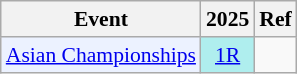<table class="wikitable" style="font-size: 90%; text-align:center">
<tr>
<th>Event</th>
<th>2025</th>
<th>Ref</th>
</tr>
<tr>
<td bgcolor="#ECF2FF"; align="left"><a href='#'>Asian Championships</a></td>
<td bgcolor="#afeeee"><a href='#'>1R</a></td>
<td></td>
</tr>
</table>
